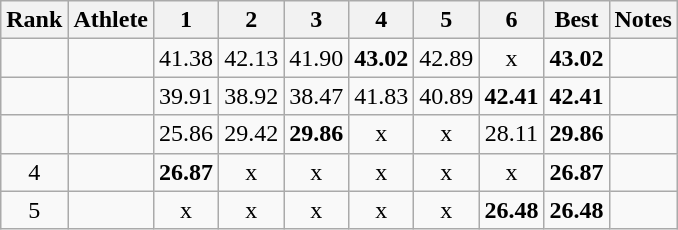<table class="wikitable sortable" style="text-align:center">
<tr>
<th>Rank</th>
<th>Athlete</th>
<th>1</th>
<th>2</th>
<th>3</th>
<th>4</th>
<th>5</th>
<th>6</th>
<th>Best</th>
<th>Notes</th>
</tr>
<tr>
<td></td>
<td style="text-align:left"></td>
<td>41.38</td>
<td>42.13</td>
<td>41.90</td>
<td><strong>43.02</strong></td>
<td>42.89</td>
<td>x</td>
<td><strong>43.02</strong></td>
<td></td>
</tr>
<tr>
<td></td>
<td style="text-align:left"></td>
<td>39.91</td>
<td>38.92</td>
<td>38.47</td>
<td>41.83</td>
<td>40.89</td>
<td><strong>42.41</strong></td>
<td><strong>42.41</strong></td>
<td></td>
</tr>
<tr>
<td></td>
<td style="text-align:left"></td>
<td>25.86</td>
<td>29.42</td>
<td><strong>29.86</strong></td>
<td>x</td>
<td>x</td>
<td>28.11</td>
<td><strong>29.86</strong></td>
<td></td>
</tr>
<tr>
<td>4</td>
<td style="text-align:left"></td>
<td><strong>26.87</strong></td>
<td>x</td>
<td>x</td>
<td>x</td>
<td>x</td>
<td>x</td>
<td><strong>26.87</strong></td>
<td></td>
</tr>
<tr>
<td>5</td>
<td style="text-align:left"></td>
<td>x</td>
<td>x</td>
<td>x</td>
<td>x</td>
<td>x</td>
<td><strong>26.48</strong></td>
<td><strong>26.48</strong></td>
<td></td>
</tr>
</table>
